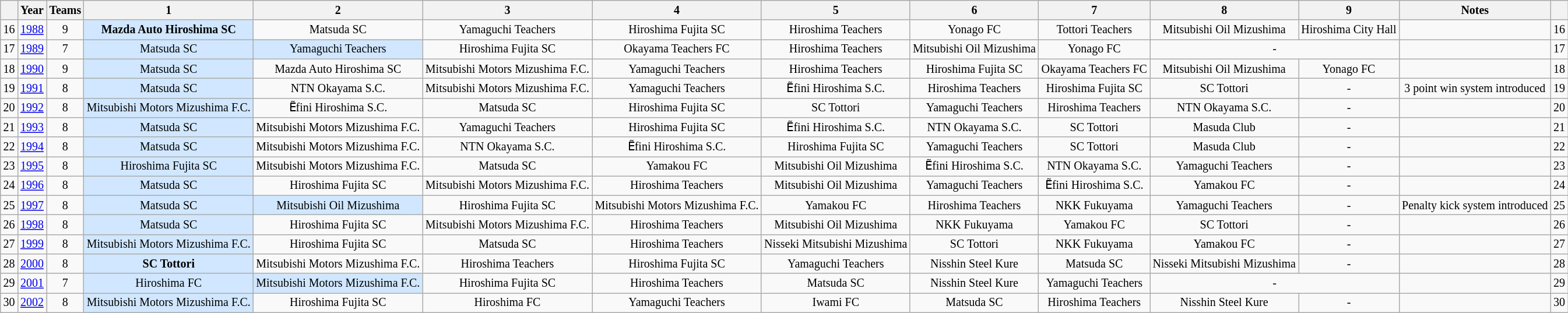<table class="wikitable" style="text-align:center;font-size:smaller;white-space:nowrap">
<tr>
<th></th>
<th>Year</th>
<th>Teams</th>
<th>1</th>
<th>2</th>
<th>3</th>
<th>4</th>
<th>5</th>
<th>6</th>
<th>7</th>
<th>8</th>
<th>9</th>
<th>Notes</th>
<th></th>
</tr>
<tr>
<td>16</td>
<td><a href='#'>1988</a></td>
<td>9</td>
<td bgcolor="#D0E7FF"><strong>Mazda Auto Hiroshima SC</strong></td>
<td>Matsuda SC</td>
<td>Yamaguchi Teachers</td>
<td>Hiroshima Fujita SC</td>
<td>Hiroshima Teachers</td>
<td>Yonago FC</td>
<td>Tottori Teachers</td>
<td>Mitsubishi Oil Mizushima</td>
<td>Hiroshima City Hall</td>
<td></td>
<td>16</td>
</tr>
<tr>
<td>17</td>
<td><a href='#'>1989</a></td>
<td>7</td>
<td bgcolor="#D0E7FF">Matsuda SC</td>
<td bgcolor="#D0E7FF">Yamaguchi Teachers</td>
<td>Hiroshima Fujita SC</td>
<td>Okayama Teachers FC</td>
<td>Hiroshima Teachers</td>
<td>Mitsubishi Oil Mizushima</td>
<td>Yonago FC</td>
<td colspan="2">-</td>
<td></td>
<td>17</td>
</tr>
<tr>
<td>18</td>
<td><a href='#'>1990</a></td>
<td>9</td>
<td bgcolor="#D0E7FF">Matsuda SC</td>
<td>Mazda Auto Hiroshima SC</td>
<td>Mitsubishi Motors Mizushima F.C.</td>
<td>Yamaguchi Teachers</td>
<td>Hiroshima Teachers</td>
<td>Hiroshima Fujita SC</td>
<td>Okayama Teachers FC</td>
<td>Mitsubishi Oil Mizushima</td>
<td>Yonago FC</td>
<td></td>
<td>18</td>
</tr>
<tr>
<td>19</td>
<td><a href='#'>1991</a></td>
<td>8</td>
<td bgcolor="#D0E7FF">Matsuda SC</td>
<td>NTN Okayama S.C.</td>
<td>Mitsubishi Motors Mizushima F.C.</td>
<td>Yamaguchi Teachers</td>
<td>Ẽfini Hiroshima S.C.</td>
<td>Hiroshima Teachers</td>
<td>Hiroshima Fujita SC</td>
<td>SC Tottori</td>
<td>-</td>
<td>3 point win system introduced</td>
<td>19</td>
</tr>
<tr>
<td>20</td>
<td><a href='#'>1992</a></td>
<td>8</td>
<td bgcolor="#D0E7FF">Mitsubishi Motors Mizushima F.C.</td>
<td>Ẽfini Hiroshima S.C.</td>
<td>Matsuda SC</td>
<td>Hiroshima Fujita SC</td>
<td>SC Tottori</td>
<td>Yamaguchi Teachers</td>
<td>Hiroshima Teachers</td>
<td>NTN Okayama S.C.</td>
<td>-</td>
<td></td>
<td>20</td>
</tr>
<tr>
<td>21</td>
<td><a href='#'>1993</a></td>
<td>8</td>
<td bgcolor="#D0E7FF">Matsuda SC</td>
<td>Mitsubishi Motors Mizushima F.C.</td>
<td>Yamaguchi Teachers</td>
<td>Hiroshima Fujita SC</td>
<td>Ẽfini Hiroshima S.C.</td>
<td>NTN Okayama S.C.</td>
<td>SC Tottori</td>
<td>Masuda Club</td>
<td>-</td>
<td></td>
<td>21</td>
</tr>
<tr>
<td>22</td>
<td><a href='#'>1994</a></td>
<td>8</td>
<td bgcolor="#D0E7FF">Matsuda SC</td>
<td>Mitsubishi Motors Mizushima F.C.</td>
<td>NTN Okayama S.C.</td>
<td>Ẽfini Hiroshima S.C.</td>
<td>Hiroshima Fujita SC</td>
<td>Yamaguchi Teachers</td>
<td>SC Tottori</td>
<td>Masuda Club</td>
<td>-</td>
<td></td>
<td>22</td>
</tr>
<tr>
<td>23</td>
<td><a href='#'>1995</a></td>
<td>8</td>
<td bgcolor="#D0E7FF">Hiroshima Fujita SC</td>
<td>Mitsubishi Motors Mizushima F.C.</td>
<td>Matsuda SC</td>
<td>Yamakou FC</td>
<td>Mitsubishi Oil Mizushima</td>
<td>Ẽfini Hiroshima S.C.</td>
<td>NTN Okayama S.C.</td>
<td>Yamaguchi Teachers</td>
<td>-</td>
<td></td>
<td>23</td>
</tr>
<tr>
<td>24</td>
<td><a href='#'>1996</a></td>
<td>8</td>
<td bgcolor="#D0E7FF">Matsuda SC</td>
<td>Hiroshima Fujita SC</td>
<td>Mitsubishi Motors Mizushima F.C.</td>
<td>Hiroshima Teachers</td>
<td>Mitsubishi Oil Mizushima</td>
<td>Yamaguchi Teachers</td>
<td>Ẽfini Hiroshima S.C.</td>
<td>Yamakou FC</td>
<td>-</td>
<td></td>
<td>24</td>
</tr>
<tr>
<td>25</td>
<td><a href='#'>1997</a></td>
<td>8</td>
<td bgcolor="#D0E7FF">Matsuda SC</td>
<td bgcolor="#D0E7FF">Mitsubishi Oil Mizushima</td>
<td>Hiroshima Fujita SC</td>
<td>Mitsubishi Motors Mizushima F.C.</td>
<td>Yamakou FC</td>
<td>Hiroshima Teachers</td>
<td>NKK Fukuyama</td>
<td>Yamaguchi Teachers</td>
<td>-</td>
<td>Penalty kick system introduced</td>
<td>25</td>
</tr>
<tr>
<td>26</td>
<td><a href='#'>1998</a></td>
<td>8</td>
<td bgcolor="#D0E7FF">Matsuda SC</td>
<td>Hiroshima Fujita SC</td>
<td>Mitsubishi Motors Mizushima F.C.</td>
<td>Hiroshima Teachers</td>
<td>Mitsubishi Oil Mizushima</td>
<td>NKK Fukuyama</td>
<td>Yamakou FC</td>
<td>SC Tottori</td>
<td>-</td>
<td></td>
<td>26</td>
</tr>
<tr>
<td>27</td>
<td><a href='#'>1999</a></td>
<td>8</td>
<td bgcolor="#D0E7FF">Mitsubishi Motors Mizushima F.C.</td>
<td>Hiroshima Fujita SC</td>
<td>Matsuda SC</td>
<td>Hiroshima Teachers</td>
<td>Nisseki Mitsubishi Mizushima</td>
<td>SC Tottori</td>
<td>NKK Fukuyama</td>
<td>Yamakou FC</td>
<td>-</td>
<td></td>
<td>27</td>
</tr>
<tr>
<td>28</td>
<td><a href='#'>2000</a></td>
<td>8</td>
<td bgcolor="#D0E7FF"><strong>SC Tottori</strong></td>
<td>Mitsubishi Motors Mizushima F.C.</td>
<td>Hiroshima Teachers</td>
<td>Hiroshima Fujita SC</td>
<td>Yamaguchi Teachers</td>
<td>Nisshin Steel Kure</td>
<td>Matsuda SC</td>
<td>Nisseki Mitsubishi Mizushima</td>
<td>-</td>
<td></td>
<td>28</td>
</tr>
<tr>
<td>29</td>
<td><a href='#'>2001</a></td>
<td>7</td>
<td bgcolor="#D0E7FF">Hiroshima FC</td>
<td bgcolor="#D0E7FF">Mitsubishi Motors Mizushima F.C.</td>
<td>Hiroshima Fujita SC</td>
<td>Hiroshima Teachers</td>
<td>Matsuda SC</td>
<td>Nisshin Steel Kure</td>
<td>Yamaguchi Teachers</td>
<td colspan="2">-</td>
<td></td>
<td>29</td>
</tr>
<tr>
<td>30</td>
<td><a href='#'>2002</a></td>
<td>8</td>
<td bgcolor="#D0E7FF">Mitsubishi Motors Mizushima F.C.</td>
<td>Hiroshima Fujita SC</td>
<td>Hiroshima FC</td>
<td>Yamaguchi Teachers</td>
<td>Iwami FC</td>
<td>Matsuda SC</td>
<td>Hiroshima Teachers</td>
<td>Nisshin Steel Kure</td>
<td>-</td>
<td></td>
<td>30</td>
</tr>
</table>
